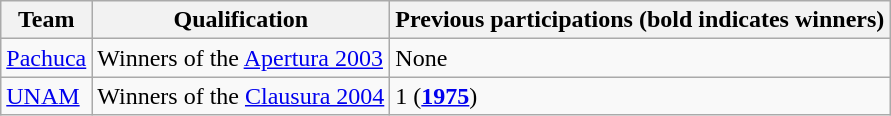<table class="wikitable">
<tr>
<th>Team</th>
<th>Qualification</th>
<th>Previous participations (bold indicates winners)</th>
</tr>
<tr>
<td><a href='#'>Pachuca</a></td>
<td>Winners of the <a href='#'>Apertura 2003</a></td>
<td>None</td>
</tr>
<tr>
<td><a href='#'>UNAM</a></td>
<td>Winners of the <a href='#'>Clausura 2004</a></td>
<td>1 (<strong><a href='#'>1975</a></strong>)</td>
</tr>
</table>
